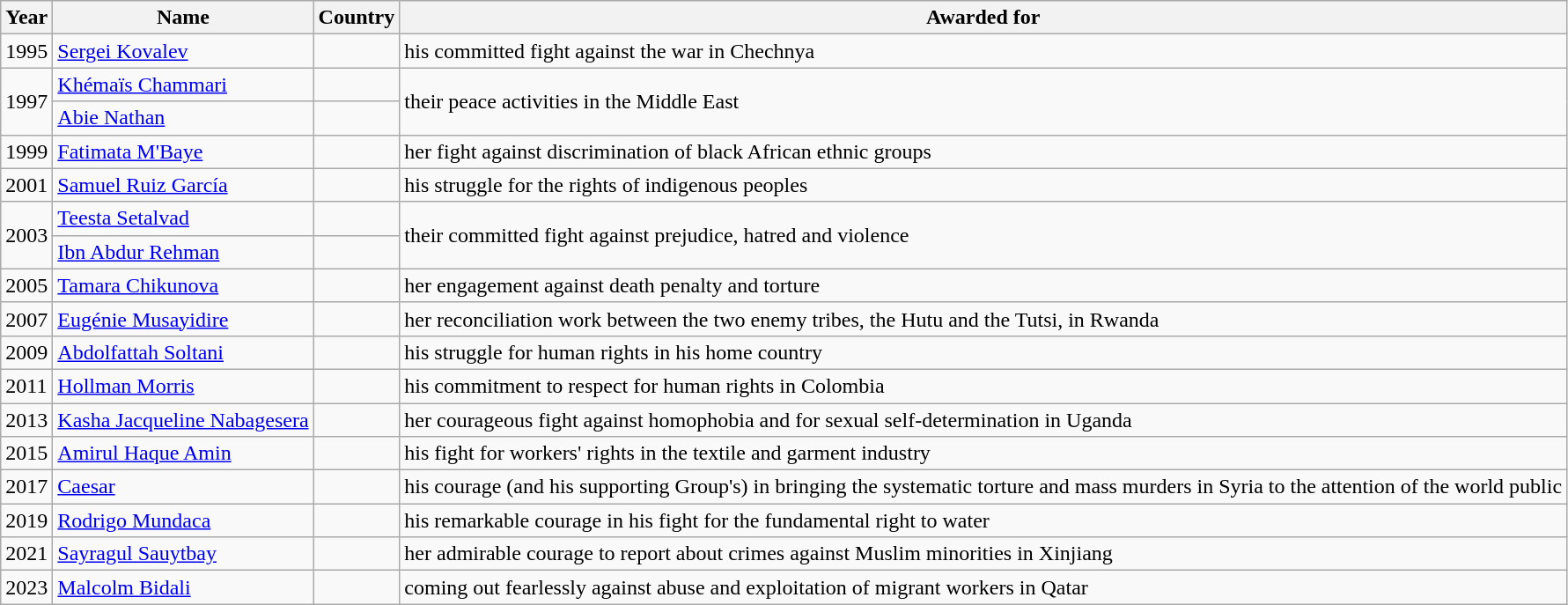<table class="wikitable">
<tr>
<th>Year</th>
<th>Name</th>
<th>Country</th>
<th>Awarded for</th>
</tr>
<tr>
<td>1995</td>
<td><a href='#'>Sergei Kovalev</a></td>
<td></td>
<td>his committed fight against the war in Chechnya</td>
</tr>
<tr>
<td rowspan="2">1997</td>
<td><a href='#'>Khémaïs Chammari</a></td>
<td></td>
<td rowspan="2">their peace activities in the Middle East</td>
</tr>
<tr>
<td><a href='#'>Abie Nathan</a></td>
<td></td>
</tr>
<tr>
<td>1999</td>
<td><a href='#'>Fatimata M'Baye</a></td>
<td></td>
<td>her fight against discrimination of black African ethnic groups</td>
</tr>
<tr>
<td>2001</td>
<td><a href='#'>Samuel Ruiz García</a></td>
<td></td>
<td>his struggle for the rights of indigenous peoples</td>
</tr>
<tr>
<td rowspan="2">2003</td>
<td><a href='#'>Teesta Setalvad</a></td>
<td></td>
<td rowspan="2">their committed fight against prejudice, hatred and violence</td>
</tr>
<tr>
<td><a href='#'>Ibn Abdur Rehman</a></td>
<td></td>
</tr>
<tr>
<td>2005</td>
<td><a href='#'>Tamara Chikunova</a></td>
<td></td>
<td>her engagement against death penalty and torture</td>
</tr>
<tr>
<td>2007</td>
<td><a href='#'>Eugénie Musayidire</a></td>
<td></td>
<td>her reconciliation work between the two enemy tribes, the Hutu and the Tutsi, in Rwanda</td>
</tr>
<tr>
<td>2009</td>
<td><a href='#'>Abdolfattah Soltani</a></td>
<td></td>
<td>his struggle for human rights in his home country</td>
</tr>
<tr>
<td>2011</td>
<td><a href='#'>Hollman Morris</a></td>
<td></td>
<td>his commitment to respect for human rights in Colombia</td>
</tr>
<tr>
<td>2013</td>
<td><a href='#'>Kasha Jacqueline Nabagesera</a></td>
<td></td>
<td>her courageous fight against homophobia and for sexual self-determination in Uganda</td>
</tr>
<tr>
<td>2015</td>
<td><a href='#'>Amirul Haque Amin</a></td>
<td></td>
<td>his fight for workers' rights in the textile and garment industry</td>
</tr>
<tr>
<td>2017</td>
<td><a href='#'>Caesar</a></td>
<td></td>
<td>his courage (and his supporting Group's) in bringing the systematic torture and mass murders in Syria to the attention of the world public</td>
</tr>
<tr>
<td>2019</td>
<td><a href='#'>Rodrigo Mundaca</a></td>
<td></td>
<td>his remarkable courage in his fight for the fundamental right to water</td>
</tr>
<tr>
<td>2021</td>
<td><a href='#'>Sayragul Sauytbay</a></td>
<td></td>
<td>her admirable courage to report about crimes against Muslim minorities in Xinjiang</td>
</tr>
<tr>
<td>2023</td>
<td><a href='#'>Malcolm Bidali</a></td>
<td></td>
<td>coming out fearlessly against abuse and exploitation of migrant workers in Qatar</td>
</tr>
</table>
